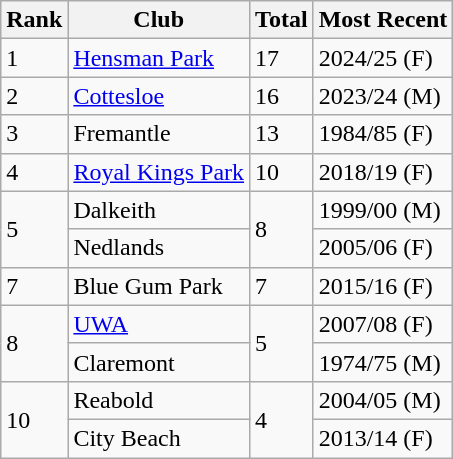<table class="wikitable sortable">
<tr>
<th>Rank</th>
<th>Club</th>
<th>Total</th>
<th>Most Recent</th>
</tr>
<tr>
<td>1</td>
<td> <a href='#'>Hensman Park</a></td>
<td>17</td>
<td>2024/25 (F)</td>
</tr>
<tr>
<td>2</td>
<td> <a href='#'>Cottesloe</a></td>
<td>16</td>
<td>2023/24 (M)</td>
</tr>
<tr>
<td>3</td>
<td> Fremantle</td>
<td>13</td>
<td>1984/85 (F)</td>
</tr>
<tr>
<td>4</td>
<td> <a href='#'>Royal Kings Park</a></td>
<td>10</td>
<td>2018/19 (F)</td>
</tr>
<tr>
<td rowspan="2">5</td>
<td> Dalkeith</td>
<td rowspan="2">8</td>
<td>1999/00 (M)</td>
</tr>
<tr>
<td> Nedlands</td>
<td>2005/06 (F)</td>
</tr>
<tr>
<td>7</td>
<td> Blue Gum Park</td>
<td>7</td>
<td>2015/16 (F)</td>
</tr>
<tr>
<td rowspan="2">8</td>
<td> <a href='#'>UWA</a></td>
<td rowspan="2">5</td>
<td>2007/08 (F)</td>
</tr>
<tr>
<td> Claremont</td>
<td>1974/75 (M)</td>
</tr>
<tr>
<td rowspan="2">10</td>
<td> Reabold</td>
<td rowspan="2">4</td>
<td>2004/05 (M)</td>
</tr>
<tr>
<td> City Beach</td>
<td>2013/14 (F)</td>
</tr>
</table>
